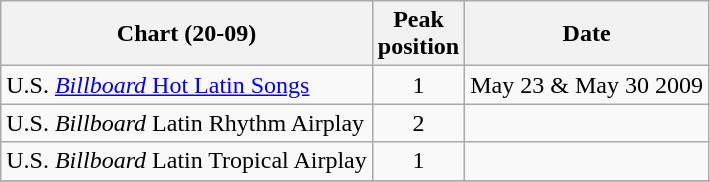<table class="wikitable">
<tr>
<th align="left">Chart (20-09)</th>
<th align="left">Peak<br>position</th>
<th>Date</th>
</tr>
<tr>
<td align="left">U.S. <a href='#'><em>Billboard</em> Hot Latin Songs</a></td>
<td align="center">1</td>
<td>May 23 & May 30 2009</td>
</tr>
<tr>
<td align="left">U.S. <em>Billboard</em> Latin Rhythm Airplay</td>
<td align="center">2</td>
<td></td>
</tr>
<tr>
<td align="left">U.S. <em>Billboard</em> Latin Tropical Airplay</td>
<td align="center">1</td>
<td></td>
</tr>
<tr>
</tr>
</table>
